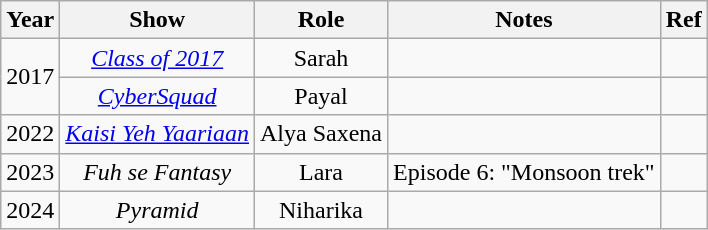<table class="wikitable sortable" style="text-align:center;">
<tr>
<th>Year</th>
<th>Show</th>
<th>Role</th>
<th>Notes</th>
<th>Ref</th>
</tr>
<tr>
<td rowspan=2>2017</td>
<td><em><a href='#'>Class of 2017</a></em></td>
<td>Sarah</td>
<td></td>
<td></td>
</tr>
<tr>
<td><em><a href='#'>CyberSquad</a></em></td>
<td>Payal</td>
<td></td>
<td></td>
</tr>
<tr>
<td>2022</td>
<td><em><a href='#'>Kaisi Yeh Yaariaan</a></em></td>
<td>Alya Saxena</td>
<td></td>
<td></td>
</tr>
<tr>
<td>2023</td>
<td><em>Fuh se Fantasy</em></td>
<td>Lara</td>
<td>Episode 6: "Monsoon trek"</td>
<td></td>
</tr>
<tr>
<td>2024</td>
<td><em>Pyramid</em></td>
<td>Niharika</td>
<td></td>
<td></td>
</tr>
</table>
